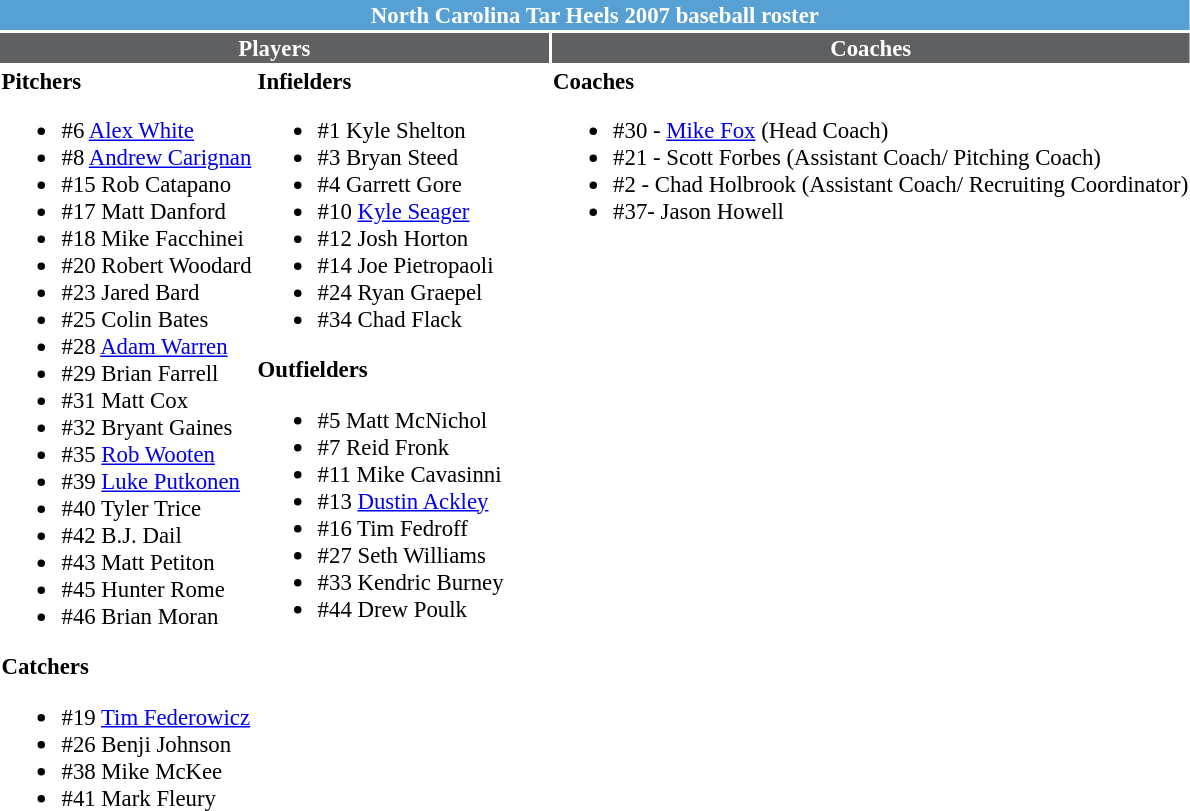<table class="toccolours" style="font-size: 95%;">
<tr>
<th colspan="10" style="background-color: #56A0D3; color: white; text-align: center;">North Carolina Tar Heels 2007 baseball roster</th>
</tr>
<tr>
<td colspan="3" style="background-color: #5e6062; color: white; text-align: center;"><strong>Players</strong></td>
<td colspan="1" style="background-color: #5e6062; color: white; text-align: center;"><strong>Coaches</strong></td>
</tr>
<tr>
<td valign="top"><strong>Pitchers</strong><br><ul><li>#6 <a href='#'>Alex White</a></li><li>#8 <a href='#'>Andrew Carignan</a></li><li>#15 Rob Catapano</li><li>#17 Matt Danford</li><li>#18 Mike Facchinei</li><li>#20 Robert Woodard</li><li>#23 Jared Bard</li><li>#25 Colin Bates</li><li>#28 <a href='#'>Adam Warren</a></li><li>#29 Brian Farrell</li><li>#31 Matt Cox</li><li>#32 Bryant Gaines</li><li>#35 <a href='#'>Rob Wooten</a></li><li>#39 <a href='#'>Luke Putkonen</a></li><li>#40 Tyler Trice</li><li>#42 B.J. Dail</li><li>#43 Matt Petiton</li><li>#45 Hunter Rome</li><li>#46 Brian Moran</li></ul><strong>Catchers</strong><ul><li>#19 <a href='#'>Tim Federowicz</a></li><li>#26 Benji Johnson</li><li>#38 Mike McKee</li><li>#41 Mark Fleury</li></ul></td>
<td valign="top"><strong>Infielders</strong><br><ul><li>#1 Kyle Shelton</li><li>#3 Bryan Steed</li><li>#4 Garrett Gore</li><li>#10 <a href='#'>Kyle Seager</a></li><li>#12 Josh Horton</li><li>#14 Joe Pietropaoli</li><li>#24 Ryan Graepel</li><li>#34 Chad Flack</li></ul><strong>Outfielders</strong><ul><li>#5 Matt McNichol</li><li>#7 Reid Fronk</li><li>#11 Mike Cavasinni</li><li>#13 <a href='#'>Dustin Ackley</a></li><li>#16 Tim Fedroff</li><li>#27 Seth Williams</li><li>#33 Kendric Burney</li><li>#44 Drew Poulk</li></ul></td>
<td width="25px"></td>
<td valign="top"><strong>Coaches</strong><br><ul><li>#30 - <a href='#'>Mike Fox</a> (Head Coach)</li><li>#21 - Scott Forbes (Assistant Coach/ Pitching Coach)</li><li>#2 - Chad Holbrook (Assistant Coach/ Recruiting Coordinator)</li><li>#37- Jason Howell</li></ul></td>
</tr>
<tr>
</tr>
</table>
